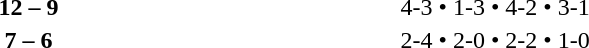<table>
<tr>
<th width=200></th>
<th width=80></th>
<th width=200></th>
<th width=220></th>
</tr>
<tr>
<td align=right><strong></strong></td>
<td align=center><strong>12 – 9</strong></td>
<td></td>
<td>4-3 • 1-3 • 4-2 • 3-1</td>
</tr>
<tr>
<td align=right><strong></strong></td>
<td align=center><strong>7 – 6</strong></td>
<td></td>
<td>2-4 • 2-0 • 2-2 • 1-0</td>
</tr>
</table>
